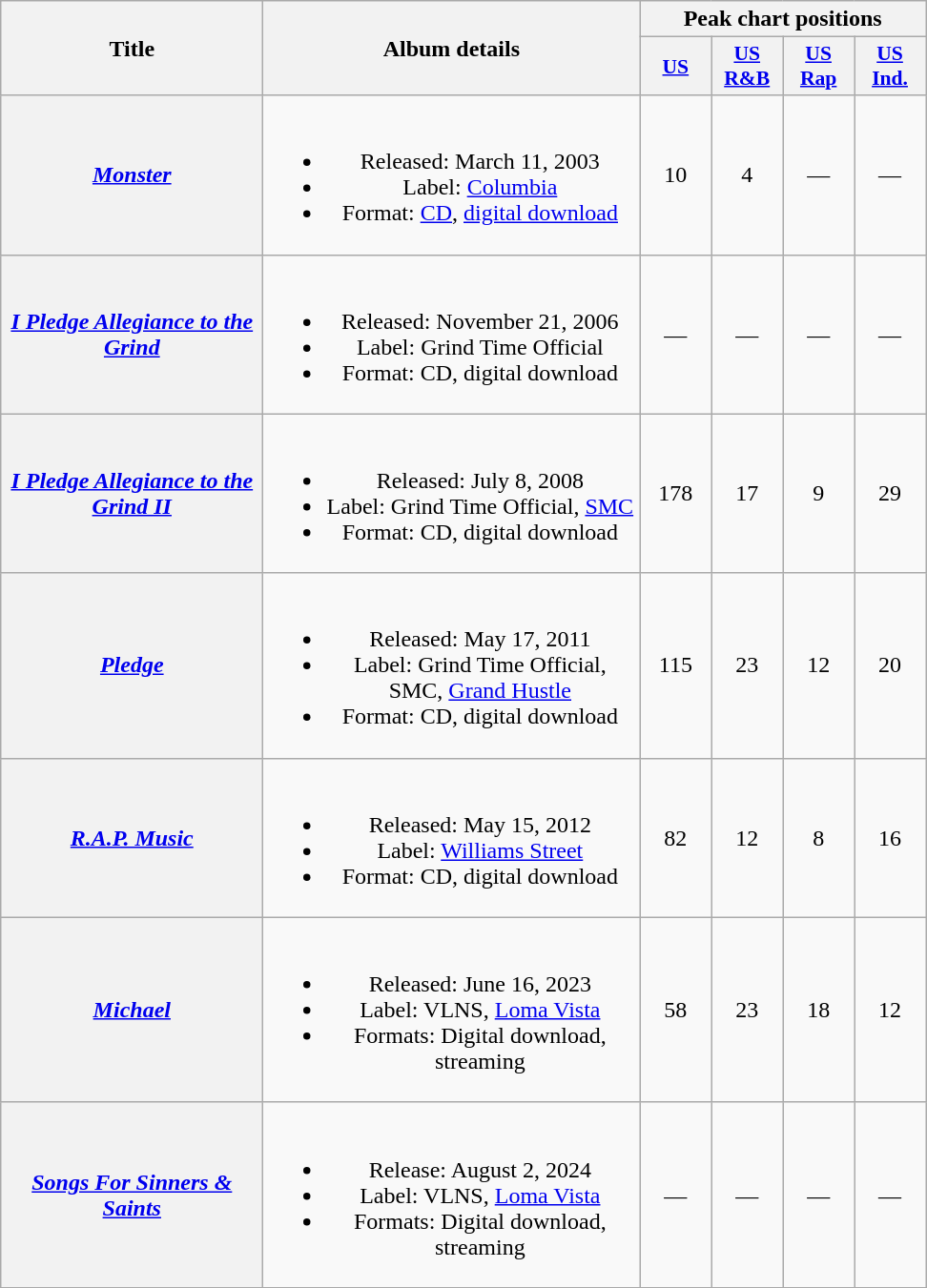<table class="wikitable plainrowheaders" style="text-align:center; border:1">
<tr>
<th scope="col" rowspan="2" style="width:11em;">Title</th>
<th scope="col" rowspan="2" style="width:16em;">Album details</th>
<th scope="col" colspan="4">Peak chart positions</th>
</tr>
<tr>
<th scope="col" style="width:3em;font-size:90%;"><a href='#'>US</a><br></th>
<th scope="col" style="width:3em;font-size:90%;"><a href='#'>US<br>R&B</a><br></th>
<th scope="col" style="width:3em;font-size:90%;"><a href='#'>US<br>Rap</a><br></th>
<th scope="col" style="width:3em;font-size:90%;"><a href='#'>US<br>Ind.</a><br></th>
</tr>
<tr>
<th scope="row"><em><a href='#'>Monster</a></em></th>
<td><br><ul><li>Released: March 11, 2003</li><li>Label: <a href='#'>Columbia</a></li><li>Format: <a href='#'>CD</a>, <a href='#'>digital download</a></li></ul></td>
<td>10</td>
<td>4</td>
<td>—</td>
<td>—</td>
</tr>
<tr>
<th scope="row"><em><a href='#'>I Pledge Allegiance to the Grind</a></em></th>
<td><br><ul><li>Released: November 21, 2006</li><li>Label: Grind Time Official</li><li>Format: CD, digital download</li></ul></td>
<td>—</td>
<td>—</td>
<td>—</td>
<td>—</td>
</tr>
<tr>
<th scope="row"><em><a href='#'>I Pledge Allegiance to the Grind II</a></em></th>
<td><br><ul><li>Released: July 8, 2008</li><li>Label: Grind Time Official, <a href='#'>SMC</a></li><li>Format: CD, digital download</li></ul></td>
<td>178</td>
<td>17</td>
<td>9</td>
<td>29</td>
</tr>
<tr>
<th scope="row"><em><a href='#'>Pledge</a></em></th>
<td><br><ul><li>Released: May 17, 2011</li><li>Label: Grind Time Official, SMC, <a href='#'>Grand Hustle</a></li><li>Format: CD, digital download</li></ul></td>
<td>115</td>
<td>23</td>
<td>12</td>
<td>20</td>
</tr>
<tr>
<th scope="row"><em><a href='#'>R.A.P. Music</a></em></th>
<td><br><ul><li>Released: May 15, 2012</li><li>Label: <a href='#'>Williams Street</a></li><li>Format: CD, digital download</li></ul></td>
<td>82</td>
<td>12</td>
<td>8</td>
<td>16</td>
</tr>
<tr>
<th scope="row"><em><a href='#'>Michael</a></em></th>
<td><br><ul><li>Released: June 16, 2023</li><li>Label: VLNS, <a href='#'>Loma Vista</a></li><li>Formats: Digital download, streaming</li></ul></td>
<td>58</td>
<td>23</td>
<td>18</td>
<td>12</td>
</tr>
<tr>
<th scope="row"><em><a href='#'>Songs For Sinners & Saints</a></em></th>
<td><br><ul><li>Release: August 2, 2024</li><li>Label: VLNS, <a href='#'>Loma Vista</a></li><li>Formats: Digital download, streaming</li></ul></td>
<td>—</td>
<td>—</td>
<td>—</td>
<td>—</td>
</tr>
<tr>
</tr>
</table>
